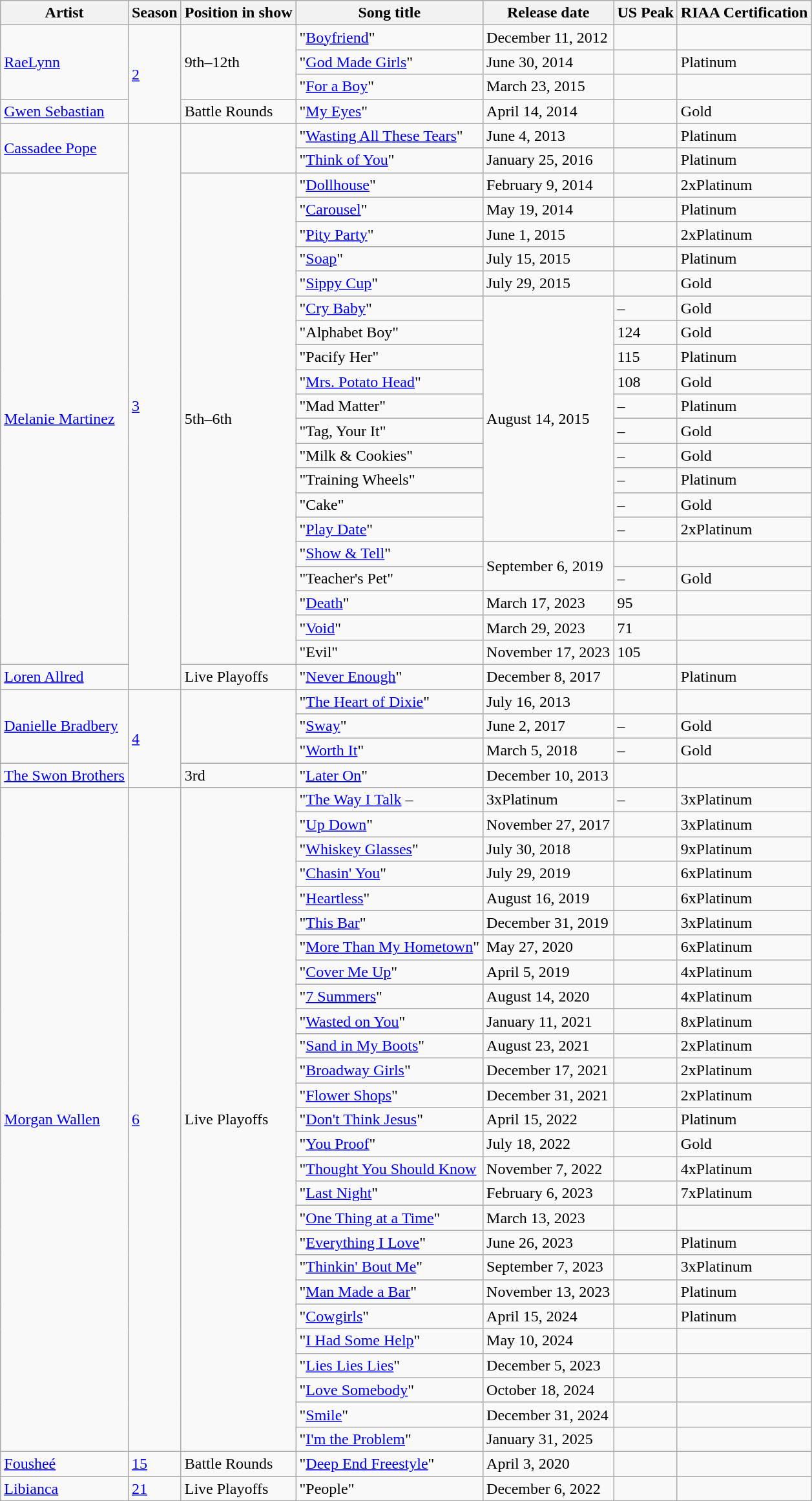<table class="wikitable sortable">
<tr>
<th>Artist</th>
<th>Season</th>
<th>Position in show</th>
<th>Song title</th>
<th>Release date</th>
<th>US Peak</th>
<th>RIAA Certification</th>
</tr>
<tr>
<td rowspan="3"><a href='#'>RaeLynn</a></td>
<td rowspan="4"><a href='#'>2</a></td>
<td rowspan="3">9th–12th</td>
<td>"<a href='#'>Boyfriend</a>"</td>
<td>December 11, 2012</td>
<td></td>
<td></td>
</tr>
<tr>
<td>"<a href='#'>God Made Girls</a>"</td>
<td>June 30, 2014</td>
<td></td>
<td>Platinum</td>
</tr>
<tr>
<td>"<a href='#'>For a Boy</a>"</td>
<td>March 23, 2015</td>
<td></td>
<td></td>
</tr>
<tr>
<td><a href='#'>Gwen Sebastian</a></td>
<td>Battle Rounds</td>
<td>"<a href='#'>My Eyes</a>" </td>
<td>April 14, 2014</td>
<td></td>
<td>Gold</td>
</tr>
<tr>
<td rowspan="2"><a href='#'>Cassadee Pope</a></td>
<td rowspan="23"><a href='#'>3</a></td>
<td rowspan="2"></td>
<td>"<a href='#'>Wasting All These Tears</a>"</td>
<td>June 4, 2013</td>
<td></td>
<td>Platinum</td>
</tr>
<tr>
<td>"<a href='#'>Think of You</a>" </td>
<td>January 25, 2016</td>
<td></td>
<td>Platinum</td>
</tr>
<tr>
<td rowspan="20"><a href='#'>Melanie Martinez</a></td>
<td rowspan="20">5th–6th</td>
<td>"<a href='#'>Dollhouse</a>"</td>
<td>February 9, 2014</td>
<td></td>
<td>2xPlatinum</td>
</tr>
<tr>
<td>"<a href='#'>Carousel</a>"</td>
<td>May 19, 2014</td>
<td></td>
<td>Platinum</td>
</tr>
<tr>
<td>"<a href='#'>Pity Party</a>"</td>
<td>June 1, 2015</td>
<td></td>
<td>2xPlatinum</td>
</tr>
<tr>
<td>"<a href='#'>Soap</a>"</td>
<td>July 15, 2015</td>
<td></td>
<td>Platinum</td>
</tr>
<tr>
<td>"<a href='#'>Sippy Cup</a>"</td>
<td>July 29, 2015</td>
<td></td>
<td>Gold</td>
</tr>
<tr>
<td>"<a href='#'>Cry Baby</a>"</td>
<td rowspan="10">August 14, 2015</td>
<td>–</td>
<td>Gold</td>
</tr>
<tr>
<td>"Alphabet Boy"</td>
<td>124</td>
<td>Gold</td>
</tr>
<tr>
<td>"Pacify Her"</td>
<td>115</td>
<td>Platinum</td>
</tr>
<tr>
<td>"<a href='#'>Mrs. Potato Head</a>"</td>
<td>108</td>
<td>Gold</td>
</tr>
<tr>
<td>"Mad Matter"</td>
<td>–</td>
<td>Platinum</td>
</tr>
<tr>
<td>"Tag, Your It"</td>
<td>–</td>
<td>Gold</td>
</tr>
<tr>
<td>"Milk & Cookies"</td>
<td>–</td>
<td>Gold</td>
</tr>
<tr>
<td>"Training Wheels"</td>
<td>–</td>
<td>Platinum</td>
</tr>
<tr>
<td>"Cake"</td>
<td>–</td>
<td>Gold</td>
</tr>
<tr>
<td>"<a href='#'>Play Date</a>"</td>
<td>–</td>
<td>2xPlatinum</td>
</tr>
<tr>
<td>"<a href='#'>Show & Tell</a>"</td>
<td rowspan="2">September 6, 2019</td>
<td></td>
<td></td>
</tr>
<tr>
<td>"Teacher's Pet"</td>
<td>–</td>
<td>Gold</td>
</tr>
<tr>
<td>"<a href='#'>Death</a>"</td>
<td>March 17, 2023</td>
<td>95</td>
<td></td>
</tr>
<tr>
<td>"<a href='#'>Void</a>"</td>
<td>March 29, 2023</td>
<td>71</td>
<td></td>
</tr>
<tr>
<td>"Evil"</td>
<td>November 17, 2023</td>
<td>105</td>
<td></td>
</tr>
<tr>
<td><a href='#'>Loren Allred</a></td>
<td>Live Playoffs</td>
<td>"<a href='#'>Never Enough</a>"</td>
<td>December 8, 2017</td>
<td></td>
<td>Platinum</td>
</tr>
<tr>
<td rowspan="3"><a href='#'>Danielle Bradbery</a></td>
<td rowspan="4"><a href='#'>4</a></td>
<td rowspan="3"></td>
<td>"<a href='#'>The Heart of Dixie</a>"</td>
<td>July 16, 2013</td>
<td></td>
<td></td>
</tr>
<tr>
<td>"<a href='#'>Sway</a>"</td>
<td>June 2, 2017</td>
<td>–</td>
<td>Gold</td>
</tr>
<tr>
<td>"<a href='#'>Worth It</a>"</td>
<td>March 5, 2018</td>
<td>–</td>
<td>Gold</td>
</tr>
<tr>
<td><a href='#'>The Swon Brothers</a></td>
<td>3rd</td>
<td>"<a href='#'>Later On</a>"</td>
<td>December 10, 2013</td>
<td></td>
<td></td>
</tr>
<tr>
<td rowspan="27"><a href='#'>Morgan Wallen</a></td>
<td rowspan="27"><a href='#'>6</a></td>
<td rowspan="27">Live Playoffs</td>
<td>"<a href='#'>The Way I Talk</a> –</td>
<td>3xPlatinum</td>
<td>–</td>
<td>3xPlatinum</td>
</tr>
<tr>
<td>"<a href='#'>Up Down</a>" </td>
<td>November 27, 2017</td>
<td></td>
<td>3xPlatinum</td>
</tr>
<tr>
<td>"<a href='#'>Whiskey Glasses</a>"</td>
<td>July 30, 2018</td>
<td></td>
<td>9xPlatinum</td>
</tr>
<tr>
<td>"<a href='#'>Chasin' You</a>"</td>
<td>July 29, 2019</td>
<td></td>
<td>6xPlatinum</td>
</tr>
<tr>
<td>"<a href='#'>Heartless</a>" </td>
<td>August 16, 2019</td>
<td></td>
<td>6xPlatinum</td>
</tr>
<tr>
<td>"<a href='#'>This Bar</a>"</td>
<td>December 31, 2019</td>
<td></td>
<td>3xPlatinum</td>
</tr>
<tr>
<td>"<a href='#'>More Than My Hometown</a>"</td>
<td>May 27, 2020</td>
<td></td>
<td>6xPlatinum</td>
</tr>
<tr>
<td>"<a href='#'>Cover Me Up</a>"</td>
<td>April 5, 2019</td>
<td></td>
<td>4xPlatinum</td>
</tr>
<tr>
<td>"<a href='#'>7 Summers</a>"</td>
<td>August 14, 2020</td>
<td></td>
<td>4xPlatinum</td>
</tr>
<tr>
<td>"<a href='#'>Wasted on You</a>"</td>
<td>January 11, 2021</td>
<td></td>
<td>8xPlatinum</td>
</tr>
<tr>
<td>"<a href='#'>Sand in My Boots</a>"</td>
<td>August 23, 2021</td>
<td></td>
<td>2xPlatinum</td>
</tr>
<tr>
<td>"<a href='#'>Broadway Girls</a>"</td>
<td>December 17, 2021</td>
<td></td>
<td>2xPlatinum</td>
</tr>
<tr>
<td>"<a href='#'>Flower Shops</a>"</td>
<td>December 31, 2021</td>
<td></td>
<td>2xPlatinum</td>
</tr>
<tr>
<td>"<a href='#'>Don't Think Jesus</a>"</td>
<td>April 15, 2022</td>
<td></td>
<td>Platinum</td>
</tr>
<tr>
<td>"<a href='#'>You Proof</a>"</td>
<td>July 18, 2022</td>
<td></td>
<td>Gold</td>
</tr>
<tr>
<td>"<a href='#'>Thought You Should Know</a></td>
<td>November 7, 2022</td>
<td></td>
<td>4xPlatinum</td>
</tr>
<tr>
<td>"<a href='#'>Last Night</a>"</td>
<td>February 6, 2023</td>
<td></td>
<td>7xPlatinum</td>
</tr>
<tr>
<td>"<a href='#'>One Thing at a Time</a>"</td>
<td>March 13, 2023</td>
<td></td>
<td></td>
</tr>
<tr>
<td>"<a href='#'>Everything I Love</a>"</td>
<td>June 26, 2023</td>
<td></td>
<td>Platinum</td>
</tr>
<tr>
<td>"<a href='#'>Thinkin' Bout Me</a>"</td>
<td>September 7, 2023</td>
<td></td>
<td>3xPlatinum</td>
</tr>
<tr>
<td>"<a href='#'>Man Made a Bar</a>"</td>
<td>November 13, 2023</td>
<td></td>
<td>Platinum</td>
</tr>
<tr>
<td>"<a href='#'>Cowgirls</a>"</td>
<td>April 15, 2024</td>
<td></td>
<td>Platinum</td>
</tr>
<tr>
<td>"<a href='#'>I Had Some Help</a>" </td>
<td>May 10, 2024</td>
<td></td>
<td></td>
</tr>
<tr>
<td>"<a href='#'>Lies Lies Lies</a>"</td>
<td>December 5, 2023</td>
<td></td>
<td></td>
</tr>
<tr>
<td>"<a href='#'>Love Somebody</a>"</td>
<td>October 18, 2024</td>
<td></td>
<td></td>
</tr>
<tr>
<td>"<a href='#'>Smile</a>"</td>
<td>December 31, 2024</td>
<td></td>
<td></td>
</tr>
<tr>
<td>"<a href='#'>I'm the Problem</a>"</td>
<td>January 31, 2025</td>
<td></td>
<td></td>
</tr>
<tr>
<td><a href='#'>Fousheé</a></td>
<td><a href='#'>15</a></td>
<td>Battle Rounds</td>
<td>"<a href='#'>Deep End Freestyle</a>" </td>
<td>April 3, 2020</td>
<td></td>
<td></td>
</tr>
<tr>
<td><a href='#'>Libianca</a></td>
<td><a href='#'>21</a></td>
<td>Live Playoffs</td>
<td>"People"</td>
<td>December 6, 2022</td>
<td></td>
<td></td>
</tr>
</table>
